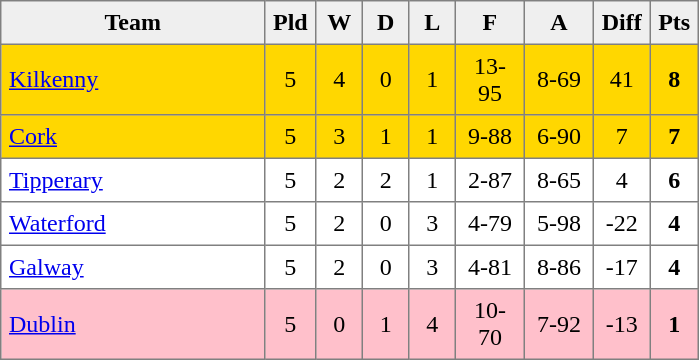<table style=border-collapse:collapse border=1 cellspacing=0 cellpadding=5>
<tr style="text-align:center; background:#efefef;">
<th width=165>Team</th>
<th width=20>Pld</th>
<th width=20>W</th>
<th width=20>D</th>
<th width=20>L</th>
<th width=35>F</th>
<th width=35>A</th>
<th width=20>Diff</th>
<th width=20>Pts</th>
</tr>
<tr style="text-align:center; background:gold;">
<td style="text-align:left;"><a href='#'>Kilkenny</a></td>
<td>5</td>
<td>4</td>
<td>0</td>
<td>1</td>
<td>13-95</td>
<td>8-69</td>
<td>41</td>
<td><strong>8</strong></td>
</tr>
<tr style="text-align:center; background:gold;">
<td style="text-align:left;"><a href='#'>Cork</a></td>
<td>5</td>
<td>3</td>
<td>1</td>
<td>1</td>
<td>9-88</td>
<td>6-90</td>
<td>7</td>
<td><strong>7</strong></td>
</tr>
<tr align=center>
<td style="text-align:left;"><a href='#'>Tipperary</a></td>
<td>5</td>
<td>2</td>
<td>2</td>
<td>1</td>
<td>2-87</td>
<td>8-65</td>
<td>4</td>
<td><strong>6</strong></td>
</tr>
<tr align=center>
<td style="text-align:left;"><a href='#'>Waterford</a></td>
<td>5</td>
<td>2</td>
<td>0</td>
<td>3</td>
<td>4-79</td>
<td>5-98</td>
<td>-22</td>
<td><strong>4</strong></td>
</tr>
<tr align=center>
<td style="text-align:left;"><a href='#'>Galway</a></td>
<td>5</td>
<td>2</td>
<td>0</td>
<td>3</td>
<td>4-81</td>
<td>8-86</td>
<td>-17</td>
<td><strong>4</strong></td>
</tr>
<tr style="text-align:center; background:pink;">
<td style="text-align:left;"><a href='#'>Dublin</a></td>
<td>5</td>
<td>0</td>
<td>1</td>
<td>4</td>
<td>10-70</td>
<td>7-92</td>
<td>-13</td>
<td><strong>1</strong></td>
</tr>
</table>
